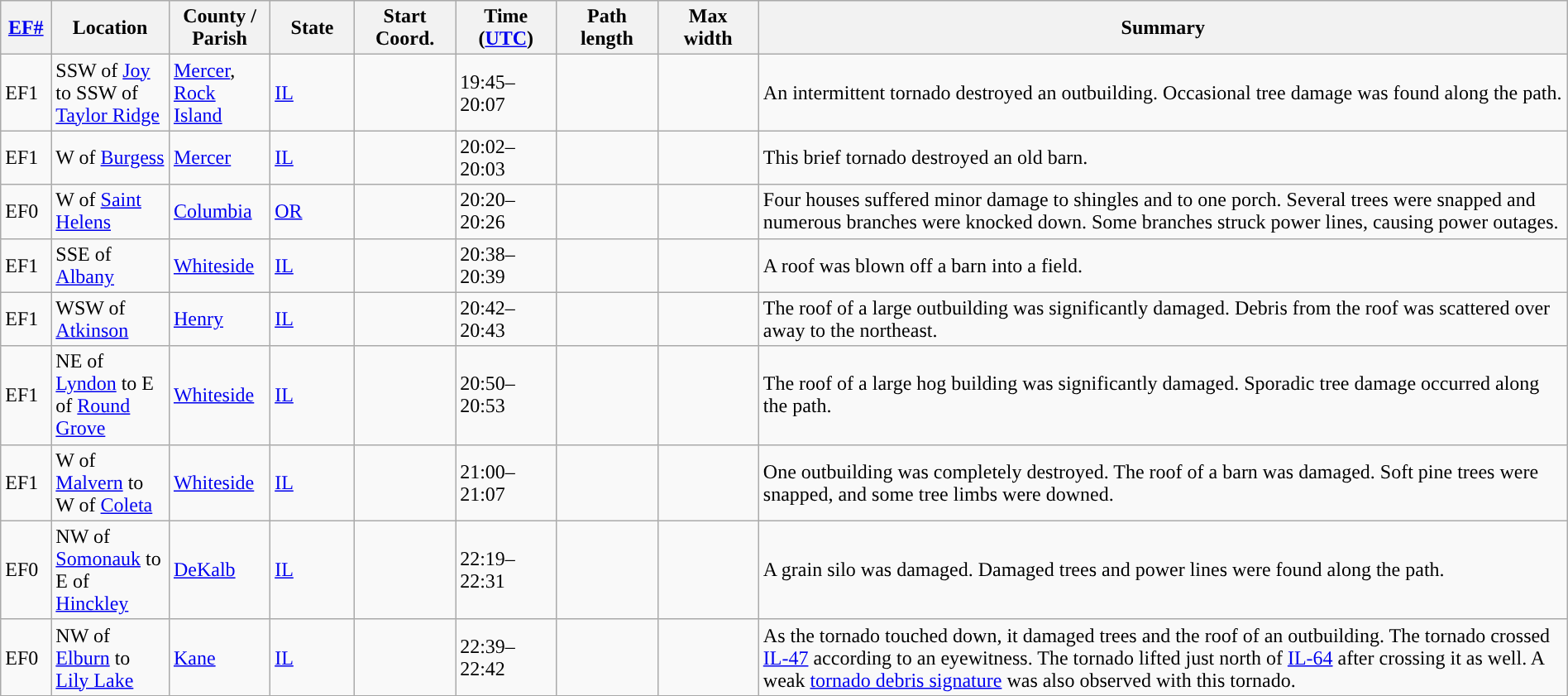<table class="wikitable sortable" style="width:100%;">
<tr>
<th scope="col"  style="width:3%; text-align:center;"><a href='#'>EF#</a></th>
<th scope="col"  style="width:7%; text-align:center;" class="unsortable">Location</th>
<th scope="col"  style="width:6%; text-align:center;" class="unsortable">County / Parish</th>
<th scope="col"  style="width:5%; text-align:center;">State</th>
<th scope="col"  style="width:6%; text-align:center;">Start Coord.</th>
<th scope="col"  style="width:6%; text-align:center;">Time (<a href='#'>UTC</a>)</th>
<th scope="col"  style="width:6%; text-align:center;">Path length</th>
<th scope="col"  style="width:6%; text-align:center;">Max width</th>
<th scope="col" class="unsortable" style="width:48%; text-align:center;">Summary</th>
</tr>
<tr>
<td>EF1</td>
<td>SSW of <a href='#'>Joy</a> to SSW of <a href='#'>Taylor Ridge</a></td>
<td><a href='#'>Mercer</a>, <a href='#'>Rock Island</a></td>
<td><a href='#'>IL</a></td>
<td></td>
<td>19:45–20:07</td>
<td></td>
<td></td>
<td>An intermittent tornado destroyed an outbuilding. Occasional tree damage was found along the path.</td>
</tr>
<tr>
<td>EF1</td>
<td>W of <a href='#'>Burgess</a></td>
<td><a href='#'>Mercer</a></td>
<td><a href='#'>IL</a></td>
<td></td>
<td>20:02–20:03</td>
<td></td>
<td></td>
<td>This brief tornado destroyed an old barn.</td>
</tr>
<tr>
<td>EF0</td>
<td>W of <a href='#'>Saint Helens</a></td>
<td><a href='#'>Columbia</a></td>
<td><a href='#'>OR</a></td>
<td></td>
<td>20:20–20:26</td>
<td></td>
<td></td>
<td>Four houses suffered minor damage to shingles and to one porch. Several trees were snapped and numerous branches were knocked down. Some branches struck power lines, causing power outages.</td>
</tr>
<tr>
<td>EF1</td>
<td>SSE of <a href='#'>Albany</a></td>
<td><a href='#'>Whiteside</a></td>
<td><a href='#'>IL</a></td>
<td></td>
<td>20:38–20:39</td>
<td></td>
<td></td>
<td>A roof was blown off a barn into a field.</td>
</tr>
<tr>
<td>EF1</td>
<td>WSW of <a href='#'>Atkinson</a></td>
<td><a href='#'>Henry</a></td>
<td><a href='#'>IL</a></td>
<td></td>
<td>20:42–20:43</td>
<td></td>
<td></td>
<td>The roof of a large outbuilding was significantly damaged. Debris from the roof was scattered over  away to the northeast.</td>
</tr>
<tr>
<td>EF1</td>
<td>NE of <a href='#'>Lyndon</a> to E of <a href='#'>Round Grove</a></td>
<td><a href='#'>Whiteside</a></td>
<td><a href='#'>IL</a></td>
<td></td>
<td>20:50–20:53</td>
<td></td>
<td></td>
<td>The roof of a large hog building was significantly damaged. Sporadic tree damage occurred along the path.</td>
</tr>
<tr>
<td>EF1</td>
<td>W of <a href='#'>Malvern</a> to W of <a href='#'>Coleta</a></td>
<td><a href='#'>Whiteside</a></td>
<td><a href='#'>IL</a></td>
<td></td>
<td>21:00–21:07</td>
<td></td>
<td></td>
<td>One outbuilding was completely destroyed. The roof of a barn was damaged. Soft pine trees were snapped, and some tree limbs were downed.</td>
</tr>
<tr>
<td>EF0</td>
<td>NW of <a href='#'>Somonauk</a> to E of <a href='#'>Hinckley</a></td>
<td><a href='#'>DeKalb</a></td>
<td><a href='#'>IL</a></td>
<td></td>
<td>22:19–22:31</td>
<td></td>
<td></td>
<td>A grain silo was damaged. Damaged trees and power lines were found along the path.</td>
</tr>
<tr>
<td>EF0</td>
<td>NW of <a href='#'>Elburn</a> to <a href='#'>Lily Lake</a></td>
<td><a href='#'>Kane</a></td>
<td><a href='#'>IL</a></td>
<td></td>
<td>22:39–22:42</td>
<td></td>
<td></td>
<td>As the tornado touched down, it damaged trees and the roof of an outbuilding. The tornado crossed <a href='#'>IL-47</a> according to an eyewitness. The tornado lifted just north of <a href='#'>IL-64</a> after crossing it as well. A weak <a href='#'>tornado debris signature</a> was also observed with this tornado.</td>
</tr>
<tr>
</tr>
</table>
